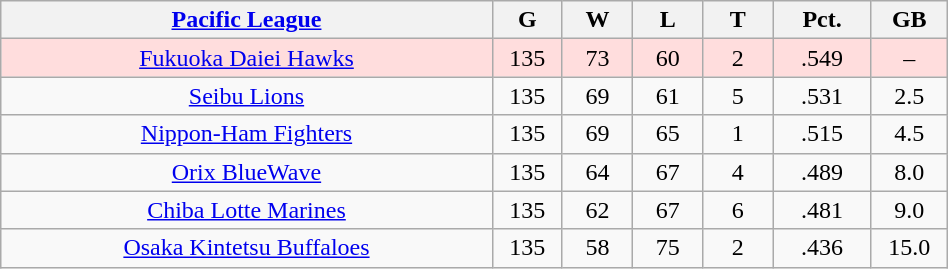<table class="wikitable"  style="width:50%; text-align:center;">
<tr>
<th style="width:35%;"><a href='#'>Pacific League</a></th>
<th style="width:5%;">G</th>
<th style="width:5%;">W</th>
<th style="width:5%;">L</th>
<th style="width:5%;">T</th>
<th style="width:7%;">Pct.</th>
<th style="width:5%;">GB</th>
</tr>
<tr style="background:#fdd;">
<td><a href='#'>Fukuoka Daiei Hawks</a></td>
<td>135</td>
<td>73</td>
<td>60</td>
<td>2</td>
<td>.549</td>
<td>–</td>
</tr>
<tr align=center>
<td><a href='#'>Seibu Lions</a></td>
<td>135</td>
<td>69</td>
<td>61</td>
<td>5</td>
<td>.531</td>
<td>2.5</td>
</tr>
<tr align=center>
<td><a href='#'>Nippon-Ham Fighters</a></td>
<td>135</td>
<td>69</td>
<td>65</td>
<td>1</td>
<td>.515</td>
<td>4.5</td>
</tr>
<tr align=center>
<td><a href='#'>Orix BlueWave</a></td>
<td>135</td>
<td>64</td>
<td>67</td>
<td>4</td>
<td>.489</td>
<td>8.0</td>
</tr>
<tr align=center>
<td><a href='#'>Chiba Lotte Marines</a></td>
<td>135</td>
<td>62</td>
<td>67</td>
<td>6</td>
<td>.481</td>
<td>9.0</td>
</tr>
<tr align=center>
<td><a href='#'>Osaka Kintetsu Buffaloes</a></td>
<td>135</td>
<td>58</td>
<td>75</td>
<td>2</td>
<td>.436</td>
<td>15.0</td>
</tr>
</table>
